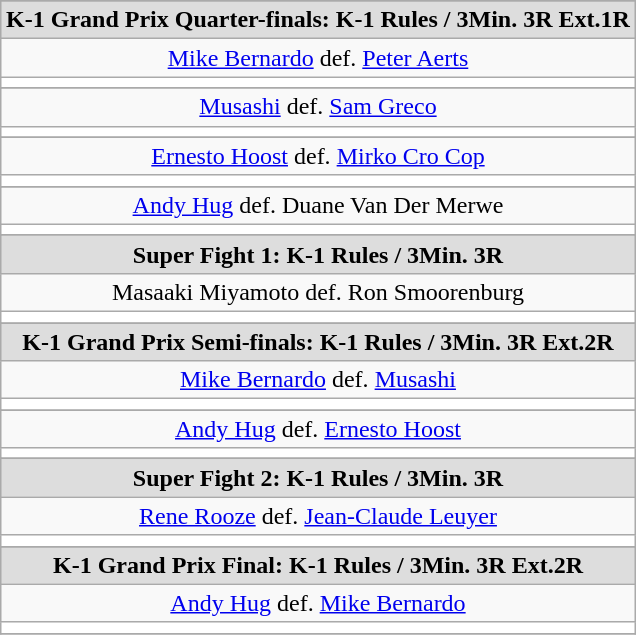<table class="wikitable" style="clear:both; margin:1.5em auto; text-align:center;">
<tr>
</tr>
<tr align="center"  bgcolor="#dddddd">
<td><strong>K-1 Grand Prix Quarter-finals: K-1 Rules / 3Min. 3R Ext.1R</strong></td>
</tr>
<tr align="center"  bgcolor=>
<td align=center> <a href='#'>Mike Bernardo</a> def. <a href='#'>Peter Aerts</a> </td>
</tr>
<tr>
<th style=background:white colspan=2></th>
</tr>
<tr>
</tr>
<tr align="center"  bgcolor=>
<td align=center> <a href='#'>Musashi</a> def. <a href='#'>Sam Greco</a> </td>
</tr>
<tr>
<th style=background:white colspan=2></th>
</tr>
<tr>
</tr>
<tr align="center"  bgcolor=>
<td align=center> <a href='#'>Ernesto Hoost</a> def. <a href='#'>Mirko Cro Cop</a> </td>
</tr>
<tr>
<th style=background:white colspan=2></th>
</tr>
<tr>
</tr>
<tr align="center"  bgcolor=>
<td align=center> <a href='#'>Andy Hug</a> def. Duane Van Der Merwe </td>
</tr>
<tr>
<th style=background:white colspan=2></th>
</tr>
<tr>
</tr>
<tr align="center"  bgcolor="#dddddd">
<td><strong>Super Fight 1: K-1 Rules / 3Min. 3R</strong></td>
</tr>
<tr align="center"  bgcolor=>
<td align=center> Masaaki Miyamoto def. Ron Smoorenburg </td>
</tr>
<tr>
<th style=background:white colspan=2></th>
</tr>
<tr>
</tr>
<tr align="center"  bgcolor="#dddddd">
<td><strong>K-1 Grand Prix Semi-finals: K-1 Rules / 3Min. 3R Ext.2R</strong></td>
</tr>
<tr align="center"  bgcolor=>
<td align=center> <a href='#'>Mike Bernardo</a> def. <a href='#'>Musashi</a> </td>
</tr>
<tr>
<th style=background:white colspan=2></th>
</tr>
<tr>
</tr>
<tr align="center"  bgcolor=>
<td align=center> <a href='#'>Andy Hug</a> def. <a href='#'>Ernesto Hoost</a> </td>
</tr>
<tr>
<th style=background:white colspan=2></th>
</tr>
<tr>
</tr>
<tr align="center"  bgcolor="#dddddd">
<td><strong>Super Fight 2: K-1 Rules / 3Min. 3R</strong></td>
</tr>
<tr align="center"  bgcolor=>
<td align=center> <a href='#'>Rene Rooze</a> def. <a href='#'>Jean-Claude Leuyer</a> </td>
</tr>
<tr>
<th style=background:white colspan=2></th>
</tr>
<tr>
</tr>
<tr align="center"  bgcolor="#dddddd">
<td><strong>K-1 Grand Prix Final: K-1 Rules / 3Min. 3R Ext.2R</strong></td>
</tr>
<tr align="center"  bgcolor=>
<td align=center> <a href='#'>Andy Hug</a> def. <a href='#'>Mike Bernardo</a> </td>
</tr>
<tr>
<th style=background:white colspan=2></th>
</tr>
<tr>
</tr>
</table>
